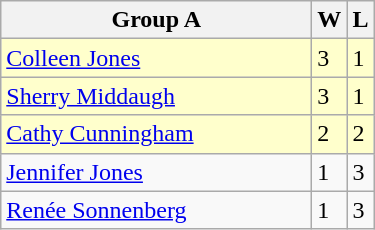<table class="wikitable">
<tr>
<th width=200>Group A</th>
<th>W</th>
<th>L</th>
</tr>
<tr bgcolor=#ffffcc>
<td> <a href='#'>Colleen Jones</a></td>
<td>3</td>
<td>1</td>
</tr>
<tr bgcolor=#ffffcc>
<td> <a href='#'>Sherry Middaugh</a></td>
<td>3</td>
<td>1</td>
</tr>
<tr bgcolor=#ffffcc>
<td> <a href='#'>Cathy Cunningham</a></td>
<td>2</td>
<td>2</td>
</tr>
<tr>
<td> <a href='#'>Jennifer Jones</a></td>
<td>1</td>
<td>3</td>
</tr>
<tr>
<td> <a href='#'>Renée Sonnenberg</a></td>
<td>1</td>
<td>3</td>
</tr>
</table>
